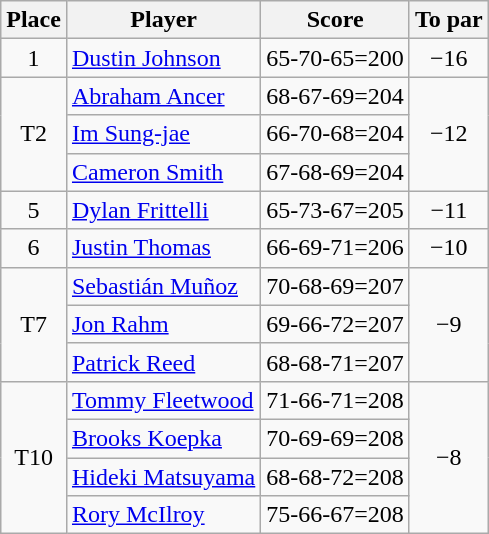<table class="wikitable">
<tr>
<th>Place</th>
<th>Player</th>
<th>Score</th>
<th>To par</th>
</tr>
<tr>
<td align=center>1</td>
<td> <a href='#'>Dustin Johnson</a></td>
<td>65-70-65=200</td>
<td align=center>−16</td>
</tr>
<tr>
<td rowspan=3 align=center>T2</td>
<td> <a href='#'>Abraham Ancer</a></td>
<td>68-67-69=204</td>
<td rowspan=3 align=center>−12</td>
</tr>
<tr>
<td> <a href='#'>Im Sung-jae</a></td>
<td>66-70-68=204</td>
</tr>
<tr>
<td> <a href='#'>Cameron Smith</a></td>
<td>67-68-69=204</td>
</tr>
<tr>
<td align=center>5</td>
<td> <a href='#'>Dylan Frittelli</a></td>
<td>65-73-67=205</td>
<td align=center>−11</td>
</tr>
<tr>
<td align=center>6</td>
<td> <a href='#'>Justin Thomas</a></td>
<td>66-69-71=206</td>
<td align=center>−10</td>
</tr>
<tr>
<td rowspan=3 align=center>T7</td>
<td> <a href='#'>Sebastián Muñoz</a></td>
<td>70-68-69=207</td>
<td rowspan=3 align=center>−9</td>
</tr>
<tr>
<td> <a href='#'>Jon Rahm</a></td>
<td>69-66-72=207</td>
</tr>
<tr>
<td> <a href='#'>Patrick Reed</a></td>
<td>68-68-71=207</td>
</tr>
<tr>
<td rowspan=4 align=center>T10</td>
<td> <a href='#'>Tommy Fleetwood</a></td>
<td>71-66-71=208</td>
<td rowspan=4 align=center>−8</td>
</tr>
<tr>
<td> <a href='#'>Brooks Koepka</a></td>
<td>70-69-69=208</td>
</tr>
<tr>
<td> <a href='#'>Hideki Matsuyama</a></td>
<td>68-68-72=208</td>
</tr>
<tr>
<td> <a href='#'>Rory McIlroy</a></td>
<td>75-66-67=208</td>
</tr>
</table>
